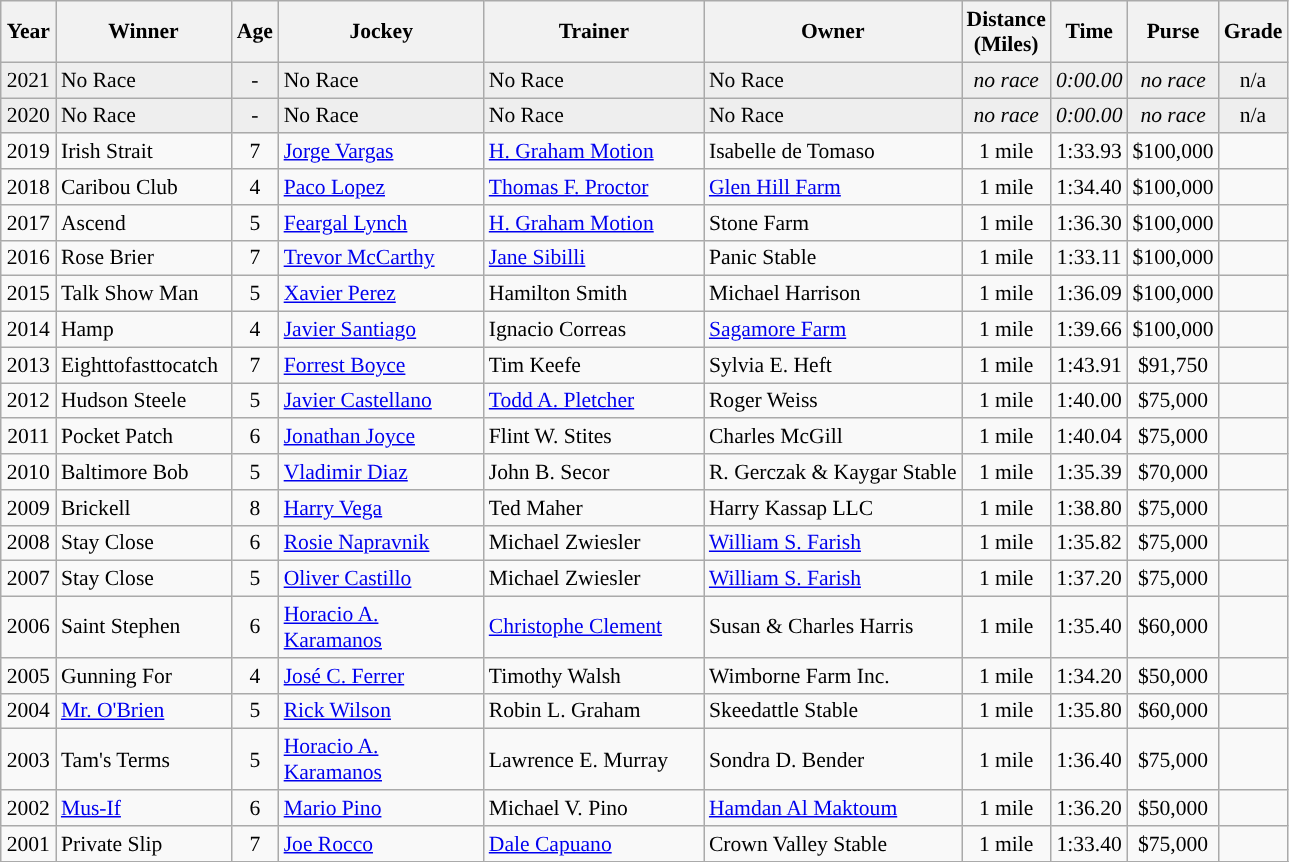<table class="wikitable sortable" style="font-size:90%">
<tr>
<th style="width:30px">Year<br></th>
<th style="width:110px">Winner<br></th>
<th style="width:25px">Age<br></th>
<th style="width:130px">Jockey<br></th>
<th style="width:140px">Trainer<br></th>
<th style="width:">Owner<br></th>
<th style="width:30px">Distance<br>  (Miles) <br></th>
<th style="width:30px">Time<br></th>
<th style="width:35px">Purse<br></th>
<th style="width:30px">Grade</th>
</tr>
<tr bgcolor="#eeeeee">
<td align=center>2021</td>
<td>No Race</td>
<td align=center>-</td>
<td>No Race</td>
<td>No Race</td>
<td>No Race</td>
<td align=center><em>no race</em></td>
<td align=center><em>0:00.00</em></td>
<td align=center><em>no race</em></td>
<td align=center>n/a</td>
</tr>
<tr bgcolor="#eeeeee">
<td align=center>2020</td>
<td>No Race</td>
<td align=center>-</td>
<td>No Race</td>
<td>No Race</td>
<td>No Race</td>
<td align=center><em>no race</em></td>
<td align=center><em>0:00.00</em></td>
<td align=center><em>no race</em></td>
<td align=center>n/a</td>
</tr>
<tr>
<td align=center>2019</td>
<td>Irish Strait</td>
<td align=center>7</td>
<td><a href='#'>Jorge Vargas</a></td>
<td><a href='#'>H. Graham Motion</a></td>
<td>Isabelle de Tomaso</td>
<td align=center>1 mile</td>
<td align=center>1:33.93</td>
<td align=center>$100,000</td>
<td></td>
</tr>
<tr>
<td align=center>2018</td>
<td>Caribou Club</td>
<td align=center>4</td>
<td><a href='#'>Paco Lopez</a></td>
<td><a href='#'>Thomas F. Proctor</a></td>
<td><a href='#'>Glen Hill Farm</a></td>
<td align=center>1 mile</td>
<td align=center>1:34.40</td>
<td align=center>$100,000</td>
<td></td>
</tr>
<tr>
<td align=center>2017</td>
<td>Ascend</td>
<td align=center>5</td>
<td><a href='#'>Feargal Lynch</a></td>
<td><a href='#'>H. Graham Motion</a></td>
<td>Stone Farm</td>
<td align=center>1 mile</td>
<td align=center>1:36.30</td>
<td align=center>$100,000</td>
<td></td>
</tr>
<tr>
<td align=center>2016</td>
<td>Rose Brier</td>
<td align=center>7</td>
<td><a href='#'>Trevor McCarthy</a></td>
<td><a href='#'>Jane Sibilli</a></td>
<td>Panic Stable</td>
<td align=center>1 mile</td>
<td align=center>1:33.11</td>
<td align=center>$100,000</td>
<td></td>
</tr>
<tr>
<td align=center>2015</td>
<td>Talk Show Man</td>
<td align=center>5</td>
<td><a href='#'>Xavier Perez</a></td>
<td>Hamilton Smith</td>
<td>Michael Harrison</td>
<td align=center>1 mile</td>
<td align=center>1:36.09</td>
<td align=center>$100,000</td>
<td></td>
</tr>
<tr>
<td align=center>2014</td>
<td>Hamp</td>
<td align=center>4</td>
<td><a href='#'>Javier Santiago</a></td>
<td>Ignacio Correas</td>
<td><a href='#'>Sagamore Farm</a></td>
<td align=center>1 mile</td>
<td align=center>1:39.66</td>
<td align=center>$100,000</td>
<td></td>
</tr>
<tr>
<td align=center>2013</td>
<td>Eighttofasttocatch</td>
<td align=center>7</td>
<td><a href='#'>Forrest Boyce</a></td>
<td>Tim Keefe</td>
<td>Sylvia E. Heft</td>
<td align=center>1 mile</td>
<td align=center>1:43.91</td>
<td align=center>$91,750</td>
<td></td>
</tr>
<tr>
<td align=center>2012</td>
<td>Hudson Steele</td>
<td align=center>5</td>
<td><a href='#'>Javier Castellano</a></td>
<td><a href='#'>Todd A. Pletcher</a></td>
<td>Roger Weiss</td>
<td align=center>1 mile</td>
<td align=center>1:40.00</td>
<td align=center>$75,000</td>
<td></td>
</tr>
<tr>
<td align=center>2011</td>
<td>Pocket Patch</td>
<td align=center>6</td>
<td><a href='#'>Jonathan Joyce</a></td>
<td>Flint W. Stites</td>
<td>Charles McGill</td>
<td align=center>1 mile</td>
<td align=center>1:40.04</td>
<td align=center>$75,000</td>
<td></td>
</tr>
<tr>
<td align=center>2010</td>
<td>Baltimore Bob</td>
<td align=center>5</td>
<td><a href='#'>Vladimir Diaz</a></td>
<td>John B. Secor</td>
<td>R. Gerczak & Kaygar Stable</td>
<td align=center>1 mile</td>
<td align=center>1:35.39</td>
<td align=center>$70,000</td>
<td></td>
</tr>
<tr>
<td align=center>2009</td>
<td>Brickell</td>
<td align=center>8</td>
<td><a href='#'>Harry Vega</a></td>
<td>Ted Maher</td>
<td>Harry Kassap LLC</td>
<td align=center>1 mile</td>
<td align=center>1:38.80</td>
<td align=center>$75,000</td>
<td></td>
</tr>
<tr>
<td align=center>2008</td>
<td>Stay Close</td>
<td align=center>6</td>
<td><a href='#'>Rosie Napravnik</a></td>
<td>Michael Zwiesler</td>
<td><a href='#'>William S. Farish</a></td>
<td align=center>1 mile</td>
<td align=center>1:35.82</td>
<td align=center>$75,000</td>
<td></td>
</tr>
<tr>
<td align=center>2007</td>
<td>Stay Close</td>
<td align=center>5</td>
<td><a href='#'>Oliver Castillo</a></td>
<td>Michael Zwiesler</td>
<td><a href='#'>William S. Farish</a></td>
<td align=center>1 mile</td>
<td align=center>1:37.20</td>
<td align=center>$75,000</td>
<td></td>
</tr>
<tr>
<td align=center>2006</td>
<td>Saint Stephen</td>
<td align=center>6</td>
<td><a href='#'>Horacio A. Karamanos</a></td>
<td><a href='#'>Christophe Clement</a></td>
<td>Susan & Charles Harris</td>
<td align=center>1 mile</td>
<td align=center>1:35.40</td>
<td align=center>$60,000</td>
<td></td>
</tr>
<tr>
<td align=center>2005</td>
<td>Gunning For</td>
<td align=center>4</td>
<td><a href='#'>José C. Ferrer</a></td>
<td>Timothy Walsh</td>
<td>Wimborne Farm Inc.</td>
<td align=center>1 mile</td>
<td align=center>1:34.20</td>
<td align=center>$50,000</td>
<td></td>
</tr>
<tr>
<td align=center>2004</td>
<td><a href='#'>Mr. O'Brien</a></td>
<td align=center>5</td>
<td><a href='#'>Rick Wilson</a></td>
<td>Robin L. Graham</td>
<td>Skeedattle Stable</td>
<td align=center>1 mile</td>
<td align=center>1:35.80</td>
<td align=center>$60,000</td>
<td></td>
</tr>
<tr>
<td align=center>2003</td>
<td>Tam's Terms</td>
<td align=center>5</td>
<td><a href='#'>Horacio A. Karamanos</a></td>
<td>Lawrence E. Murray</td>
<td>Sondra D. Bender</td>
<td align=center>1 mile</td>
<td align=center>1:36.40</td>
<td align=center>$75,000</td>
<td></td>
</tr>
<tr>
<td align=center>2002</td>
<td><a href='#'>Mus-If</a></td>
<td align=center>6</td>
<td><a href='#'>Mario Pino</a></td>
<td>Michael V. Pino</td>
<td><a href='#'>Hamdan Al Maktoum</a></td>
<td align=center>1 mile</td>
<td align=center>1:36.20</td>
<td align=center>$50,000</td>
<td></td>
</tr>
<tr>
<td align=center>2001</td>
<td>Private Slip</td>
<td align=center>7</td>
<td><a href='#'>Joe Rocco</a></td>
<td><a href='#'>Dale Capuano</a></td>
<td>Crown Valley Stable</td>
<td align=center>1 mile</td>
<td align=center>1:33.40</td>
<td align=center>$75,000</td>
<td></td>
</tr>
<tr>
</tr>
</table>
